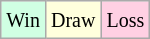<table class="wikitable">
<tr>
<td style="background-color: #d0ffe3;"><small>Win</small></td>
<td style="background-color: #ffffdd;"><small>Draw</small></td>
<td style="background-color: #ffd0e3;"><small>Loss</small></td>
</tr>
</table>
